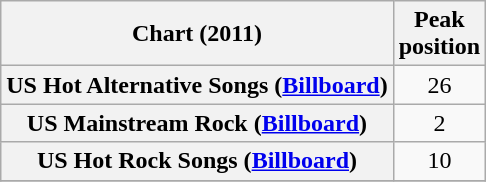<table class="wikitable sortable plainrowheaders" style="text-align:center">
<tr>
<th scope="col">Chart (2011)</th>
<th scope="col">Peak<br>position</th>
</tr>
<tr>
<th scope="row">US Hot Alternative Songs (<a href='#'>Billboard</a>)</th>
<td style="text-align:center;">26</td>
</tr>
<tr>
<th scope="row">US Mainstream Rock (<a href='#'>Billboard</a>)</th>
<td style="text-align:center;">2</td>
</tr>
<tr>
<th scope="row">US Hot Rock Songs (<a href='#'>Billboard</a>)</th>
<td style="text-align:center;">10</td>
</tr>
<tr>
</tr>
</table>
